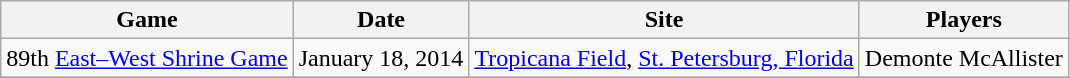<table class="wikitable">
<tr>
<th>Game</th>
<th>Date</th>
<th>Site</th>
<th>Players</th>
</tr>
<tr>
<td>89th <a href='#'>East–West Shrine Game</a></td>
<td>January 18, 2014</td>
<td><a href='#'>Tropicana Field</a>, <a href='#'>St. Petersburg, Florida</a></td>
<td>Demonte McAllister</td>
</tr>
<tr style="background: #e3e3e3;">
</tr>
<tr>
</tr>
</table>
